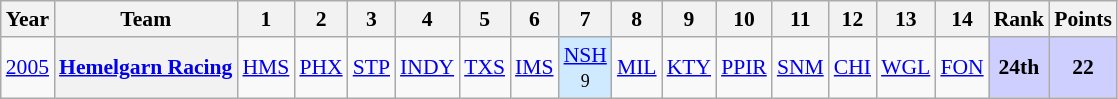<table class="wikitable" style="text-align:center; font-size:90%">
<tr>
<th>Year</th>
<th>Team</th>
<th>1</th>
<th>2</th>
<th>3</th>
<th>4</th>
<th>5</th>
<th>6</th>
<th>7</th>
<th>8</th>
<th>9</th>
<th>10</th>
<th>11</th>
<th>12</th>
<th>13</th>
<th>14</th>
<th>Rank</th>
<th>Points</th>
</tr>
<tr>
<td><a href='#'>2005</a></td>
<th><a href='#'>Hemelgarn Racing</a></th>
<td><a href='#'>HMS</a></td>
<td><a href='#'>PHX</a></td>
<td><a href='#'>STP</a></td>
<td><a href='#'>INDY</a></td>
<td><a href='#'>TXS</a></td>
<td><a href='#'>IMS</a></td>
<td style="background:#CFEAFF;"><a href='#'>NSH</a><br><small>9</small></td>
<td><a href='#'>MIL</a></td>
<td><a href='#'>KTY</a></td>
<td><a href='#'>PPIR</a></td>
<td><a href='#'>SNM</a></td>
<td><a href='#'>CHI</a></td>
<td><a href='#'>WGL</a></td>
<td><a href='#'>FON</a></td>
<td style="background:#CFCFFF;"><strong>24th</strong></td>
<td style="background:#CFCFFF;"><strong>22</strong></td>
</tr>
</table>
